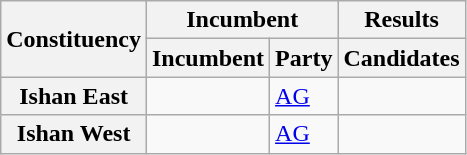<table class="wikitable sortable">
<tr>
<th rowspan="2">Constituency</th>
<th colspan="2">Incumbent</th>
<th>Results</th>
</tr>
<tr valign="bottom">
<th>Incumbent</th>
<th>Party</th>
<th>Candidates</th>
</tr>
<tr>
<th>Ishan East</th>
<td></td>
<td><a href='#'>AG</a></td>
<td nowrap=""></td>
</tr>
<tr>
<th>Ishan West</th>
<td></td>
<td><a href='#'>AG</a></td>
<td nowrap=""></td>
</tr>
</table>
